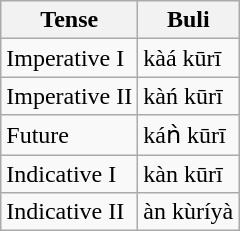<table class="wikitable">
<tr>
<th>Tense</th>
<th>Buli</th>
</tr>
<tr>
<td>Imperative I</td>
<td>kàá kūrī</td>
</tr>
<tr>
<td>Imperative II</td>
<td>kàń kūrī</td>
</tr>
<tr>
<td>Future</td>
<td>káǹ kūrī</td>
</tr>
<tr>
<td>Indicative I</td>
<td>kàn kūrī</td>
</tr>
<tr>
<td>Indicative II</td>
<td>àn kùríyà</td>
</tr>
</table>
